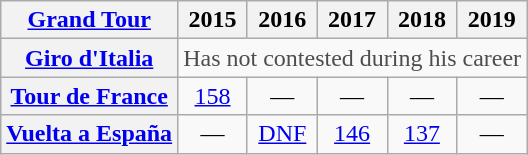<table class="wikitable plainrowheaders">
<tr>
<th scope="col"><a href='#'>Grand Tour</a></th>
<th scope="col">2015</th>
<th scope="col">2016</th>
<th scope="col">2017</th>
<th scope="col">2018</th>
<th scope="col">2019</th>
</tr>
<tr style="text-align:center;">
<th scope="row"> <a href='#'>Giro d'Italia</a></th>
<td style="color:#4d4d4d;" colspan=5>Has not contested during his career</td>
</tr>
<tr style="text-align:center;">
<th scope="row"> <a href='#'>Tour de France</a></th>
<td><a href='#'>158</a></td>
<td>—</td>
<td>—</td>
<td>—</td>
<td>—</td>
</tr>
<tr style="text-align:center;">
<th scope="row"> <a href='#'>Vuelta a España</a></th>
<td>—</td>
<td><a href='#'>DNF</a></td>
<td><a href='#'>146</a></td>
<td><a href='#'>137</a></td>
<td>—</td>
</tr>
</table>
